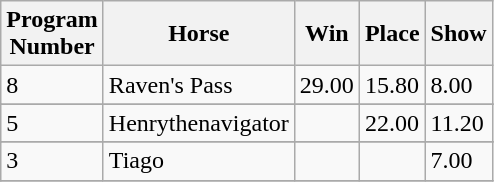<table class="wikitable">
<tr>
<th>Program<br>Number</th>
<th>Horse</th>
<th>Win</th>
<th>Place</th>
<th>Show</th>
</tr>
<tr>
<td>8</td>
<td>Raven's Pass</td>
<td>29.00</td>
<td>15.80</td>
<td>8.00</td>
</tr>
<tr>
</tr>
<tr>
<td>5</td>
<td>Henrythenavigator</td>
<td></td>
<td>22.00</td>
<td>11.20</td>
</tr>
<tr>
</tr>
<tr>
<td>3</td>
<td>Tiago</td>
<td></td>
<td></td>
<td>7.00</td>
</tr>
<tr>
</tr>
</table>
